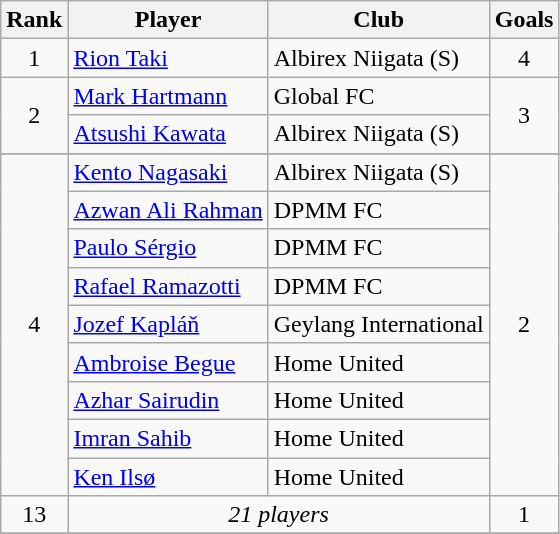<table class="wikitable" style="text-align:center">
<tr>
<th>Rank</th>
<th>Player</th>
<th>Club</th>
<th>Goals</th>
</tr>
<tr>
<td>1</td>
<td align=left> <a href='#'>Rion Taki</a></td>
<td align=left>Albirex Niigata (S)</td>
<td>4</td>
</tr>
<tr>
<td rowspan=2>2</td>
<td align=left> <a href='#'>Mark Hartmann</a></td>
<td align=left>Global FC</td>
<td rowspan=2>3</td>
</tr>
<tr>
<td align=left> <a href='#'>Atsushi Kawata</a></td>
<td align=left>Albirex Niigata (S)</td>
</tr>
<tr>
</tr>
<tr>
<td rowspan=9>4</td>
<td align=left> <a href='#'>Kento Nagasaki</a></td>
<td align=left>Albirex Niigata (S)</td>
<td rowspan=9>2</td>
</tr>
<tr>
<td align=left> <a href='#'>Azwan Ali Rahman</a></td>
<td align=left>DPMM FC</td>
</tr>
<tr>
<td align=left> <a href='#'>Paulo Sérgio</a></td>
<td align=left>DPMM FC</td>
</tr>
<tr>
<td align=left> <a href='#'>Rafael Ramazotti</a></td>
<td align=left>DPMM FC</td>
</tr>
<tr>
<td align=left> <a href='#'>Jozef Kapláň</a></td>
<td align=left>Geylang International</td>
</tr>
<tr>
<td align=left> <a href='#'>Ambroise Begue</a></td>
<td align=left>Home United</td>
</tr>
<tr>
<td align=left><a href='#'>Azhar Sairudin</a></td>
<td align=left>Home United</td>
</tr>
<tr>
<td align=left><a href='#'>Imran Sahib</a></td>
<td align=left>Home United</td>
</tr>
<tr>
<td align=left> <a href='#'>Ken Ilsø</a></td>
<td align=left>Home United</td>
</tr>
<tr>
<td>13</td>
<td colspan=2><em>21 players</em></td>
<td>1</td>
</tr>
<tr>
</tr>
</table>
